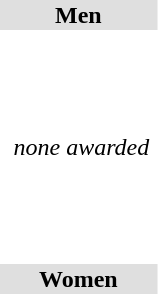<table>
<tr bgcolor="DFDFDF">
<td colspan="4" align="center"><strong>Men</strong></td>
</tr>
<tr>
<td><br></td>
<td></td>
<td></td>
<td></td>
</tr>
<tr>
<td><br></td>
<td></td>
<td></td>
<td></td>
</tr>
<tr>
<td><br></td>
<td></td>
<td></td>
<td></td>
</tr>
<tr>
<td><br></td>
<td><br></td>
<td><em>none awarded</em></td>
<td></td>
</tr>
<tr>
<td><br></td>
<td></td>
<td></td>
<td><br></td>
</tr>
<tr>
<td><br></td>
<td></td>
<td></td>
<td></td>
</tr>
<tr>
<td><br></td>
<td></td>
<td></td>
<td></td>
</tr>
<tr bgcolor="DFDFDF">
<td colspan="4" align="center"><strong>Women</strong></td>
</tr>
<tr>
<td><br></td>
<td></td>
<td></td>
<td></td>
</tr>
<tr>
<td><br></td>
<td></td>
<td></td>
<td></td>
</tr>
<tr>
<td><br></td>
<td></td>
<td></td>
<td></td>
</tr>
<tr>
<td><br></td>
<td></td>
<td></td>
<td></td>
</tr>
<tr>
<td><br></td>
<td></td>
<td></td>
<td></td>
</tr>
</table>
